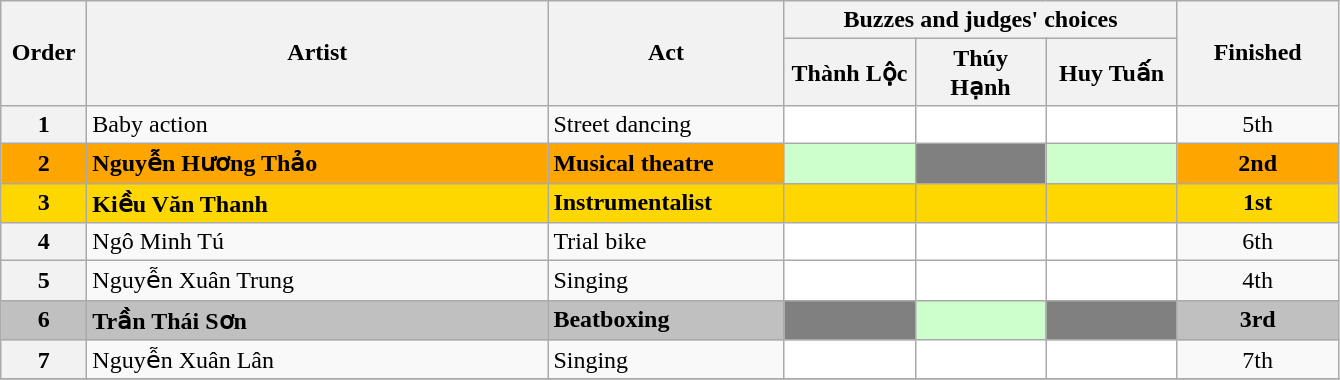<table class=wikitable>
<tr>
<th rowspan=2 width=50>Order</th>
<th rowspan=2 width=300>Artist</th>
<th rowspan=2 width=150>Act</th>
<th colspan=3 width=240>Buzzes and judges' choices</th>
<th rowspan=2 width=100>Finished</th>
</tr>
<tr>
<th width=80>Thành Lộc</th>
<th width=80>Thúy Hạnh</th>
<th width=80>Huy Tuấn</th>
</tr>
<tr>
<th>1</th>
<td>Baby action</td>
<td>Street dancing</td>
<td align=center bgcolor=white></td>
<td align=center bgcolor=white></td>
<td align=center bgcolor=white></td>
<td align=center>5th</td>
</tr>
<tr>
<td align=center bgcolor=orange><strong>2</strong></td>
<td bgcolor=orange><strong>Nguyễn Hương Thảo</strong></td>
<td bgcolor=orange><strong>Musical theatre</strong></td>
<td align=center bgcolor="#cfc"></td>
<td align=center bgcolor=gray></td>
<td align=center bgcolor="#cfc"></td>
<td align=center bgcolor=orange><strong>2nd</strong></td>
</tr>
<tr bgcolor=gold>
<td align=center bgcolor=gold><strong>3</strong></td>
<td bgcolor=gold><strong>Kiều Văn Thanh</strong></td>
<td bgcolor=gold><strong>Instrumentalist</strong></td>
<td align=center bgcolor=gold></td>
<td align=center bgcolor=gold></td>
<td align=center bgcolor=gold></td>
<td align=center bgcolor=gold><strong>1st</strong></td>
</tr>
<tr>
<th>4</th>
<td>Ngô Minh Tú</td>
<td>Trial bike</td>
<td align=center bgcolor=white></td>
<td align=center bgcolor=white></td>
<td align=center bgcolor=white></td>
<td align=center>6th</td>
</tr>
<tr>
<th>5</th>
<td>Nguyễn Xuân Trung</td>
<td>Singing</td>
<td align=center bgcolor=white></td>
<td align=center bgcolor=white></td>
<td align=center bgcolor=white></td>
<td align=center>4th</td>
</tr>
<tr>
<td align=center bgcolor=silver><strong>6</strong></td>
<td bgcolor=silver><strong>Trần Thái Sơn</strong></td>
<td bgcolor=silver><strong>Beatboxing</strong></td>
<td align=center bgcolor=gray></td>
<td align=center bgcolor="#cfc"></td>
<td align=center bgcolor=gray></td>
<td align=center bgcolor=silver><strong>3rd</strong></td>
</tr>
<tr>
<th>7</th>
<td>Nguyễn Xuân Lân</td>
<td>Singing</td>
<td align=center bgcolor=white></td>
<td align=center bgcolor=white></td>
<td align=center bgcolor=white></td>
<td align=center>7th</td>
</tr>
<tr>
</tr>
</table>
